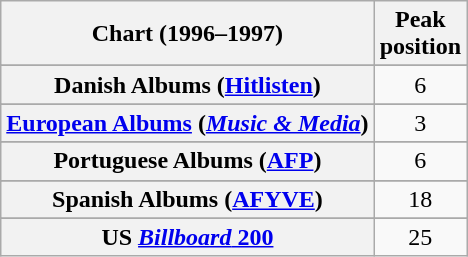<table class="wikitable sortable plainrowheaders" style="text-align:center">
<tr>
<th scope="col">Chart (1996–1997)</th>
<th scope="col">Peak<br>position</th>
</tr>
<tr>
</tr>
<tr>
</tr>
<tr>
</tr>
<tr>
</tr>
<tr>
<th scope="row">Danish Albums (<a href='#'>Hitlisten</a>)</th>
<td>6</td>
</tr>
<tr>
</tr>
<tr>
<th scope="row"><a href='#'>European Albums</a> (<em><a href='#'>Music & Media</a></em>)</th>
<td>3</td>
</tr>
<tr>
</tr>
<tr>
</tr>
<tr>
</tr>
<tr>
</tr>
<tr>
</tr>
<tr>
</tr>
<tr>
<th scope="row">Portuguese Albums (<a href='#'>AFP</a>)</th>
<td>6</td>
</tr>
<tr>
</tr>
<tr>
<th scope="row">Spanish Albums (<a href='#'>AFYVE</a>)</th>
<td>18</td>
</tr>
<tr>
</tr>
<tr>
</tr>
<tr>
</tr>
<tr>
<th scope="row">US <a href='#'><em>Billboard</em> 200</a></th>
<td>25</td>
</tr>
</table>
